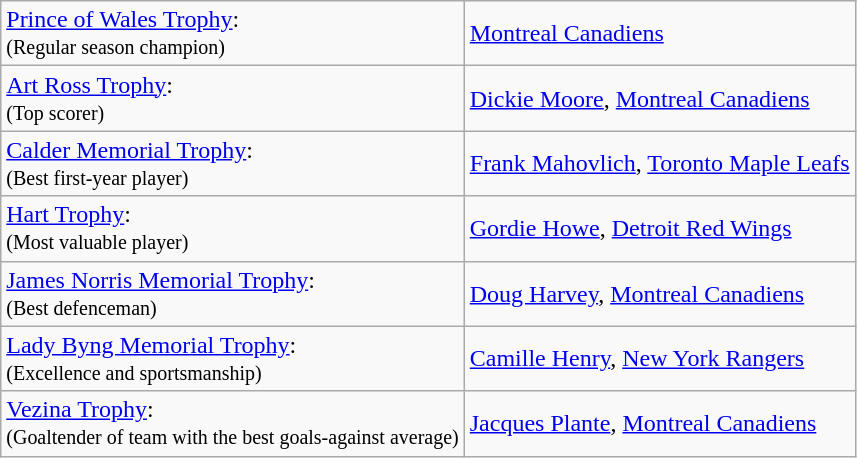<table class="wikitable">
<tr>
<td><a href='#'>Prince of Wales Trophy</a>:<br><small>(Regular season champion)</small></td>
<td><a href='#'>Montreal Canadiens</a></td>
</tr>
<tr>
<td><a href='#'>Art Ross Trophy</a>:<br><small>(Top scorer)</small></td>
<td><a href='#'>Dickie Moore</a>, <a href='#'>Montreal Canadiens</a></td>
</tr>
<tr>
<td><a href='#'>Calder Memorial Trophy</a>:<br><small>(Best first-year player)</small></td>
<td><a href='#'>Frank Mahovlich</a>, <a href='#'>Toronto Maple Leafs</a></td>
</tr>
<tr>
<td><a href='#'>Hart Trophy</a>:<br><small>(Most valuable player)</small></td>
<td><a href='#'>Gordie Howe</a>, <a href='#'>Detroit Red Wings</a></td>
</tr>
<tr>
<td><a href='#'>James Norris Memorial Trophy</a>:<br><small>(Best defenceman)</small></td>
<td><a href='#'>Doug Harvey</a>, <a href='#'>Montreal Canadiens</a></td>
</tr>
<tr>
<td><a href='#'>Lady Byng Memorial Trophy</a>:<br><small>(Excellence and sportsmanship)</small></td>
<td><a href='#'>Camille Henry</a>, <a href='#'>New York Rangers</a></td>
</tr>
<tr>
<td><a href='#'>Vezina Trophy</a>:<br><small>(Goaltender of team with the best goals-against average)</small></td>
<td><a href='#'>Jacques Plante</a>, <a href='#'>Montreal Canadiens</a></td>
</tr>
</table>
